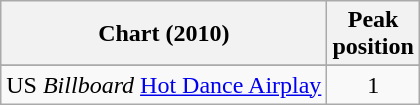<table class="wikitable sortable">
<tr>
<th>Chart (2010)</th>
<th>Peak<br>position</th>
</tr>
<tr>
</tr>
<tr>
</tr>
<tr>
<td>US <em>Billboard</em> <a href='#'>Hot Dance Airplay</a></td>
<td style="text-align:center;">1</td>
</tr>
</table>
